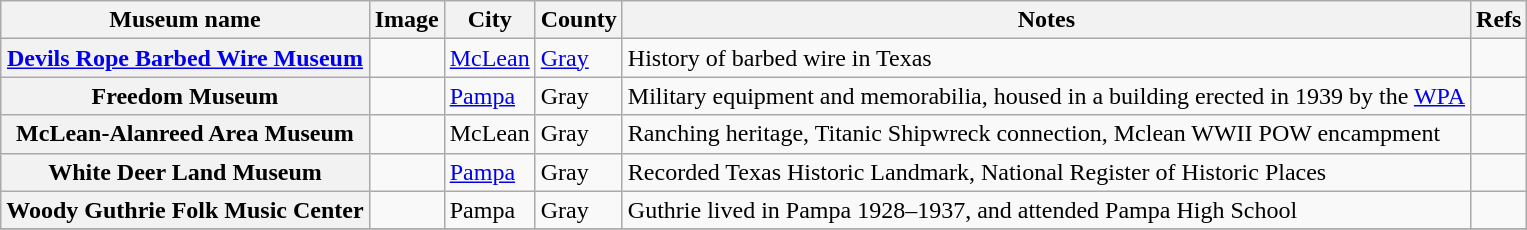<table class="wikitable sortable plainrowheaders">
<tr>
<th scope="col">Museum name</th>
<th scope="col"  class="unsortable">Image</th>
<th scope="col">City</th>
<th scope="col">County</th>
<th scope="col">Notes</th>
<th scope="col" class="unsortable">Refs</th>
</tr>
<tr>
<th scope="row"><a href='#'>Devils Rope Barbed Wire Museum</a></th>
<td></td>
<td><a href='#'>McLean</a></td>
<td><a href='#'>Gray</a></td>
<td>History of barbed wire in Texas</td>
<td align="center"></td>
</tr>
<tr>
<th scope="row">Freedom Museum</th>
<td></td>
<td><a href='#'>Pampa</a></td>
<td>Gray</td>
<td>Military equipment and memorabilia, housed in a building erected in 1939 by the <a href='#'>WPA</a></td>
<td align="center"></td>
</tr>
<tr>
<th scope="row">McLean-Alanreed Area Museum</th>
<td></td>
<td>McLean</td>
<td>Gray</td>
<td>Ranching heritage, Titanic Shipwreck connection, Mclean WWII POW encampment</td>
<td align="center"></td>
</tr>
<tr>
<th scope="row">White Deer Land Museum</th>
<td></td>
<td><a href='#'>Pampa</a></td>
<td>Gray</td>
<td>Recorded Texas Historic Landmark, National Register of Historic Places</td>
<td align="center"></td>
</tr>
<tr>
<th scope="row">Woody Guthrie Folk Music Center</th>
<td></td>
<td>Pampa</td>
<td>Gray</td>
<td>Guthrie lived in Pampa 1928–1937, and attended Pampa High School</td>
<td align="center"></td>
</tr>
<tr>
</tr>
</table>
